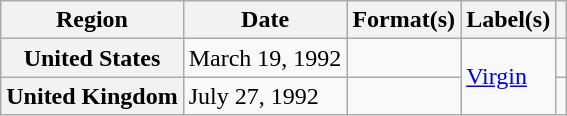<table class="wikitable plainrowheaders">
<tr>
<th scope="col">Region</th>
<th scope="col">Date</th>
<th scope="col">Format(s)</th>
<th scope="col">Label(s)</th>
<th scope="col"></th>
</tr>
<tr>
<th scope="row">United States</th>
<td>March 19, 1992</td>
<td></td>
<td rowspan="2"><a href='#'>Virgin</a></td>
<td></td>
</tr>
<tr>
<th scope="row">United Kingdom</th>
<td>July 27, 1992</td>
<td></td>
<td></td>
</tr>
</table>
